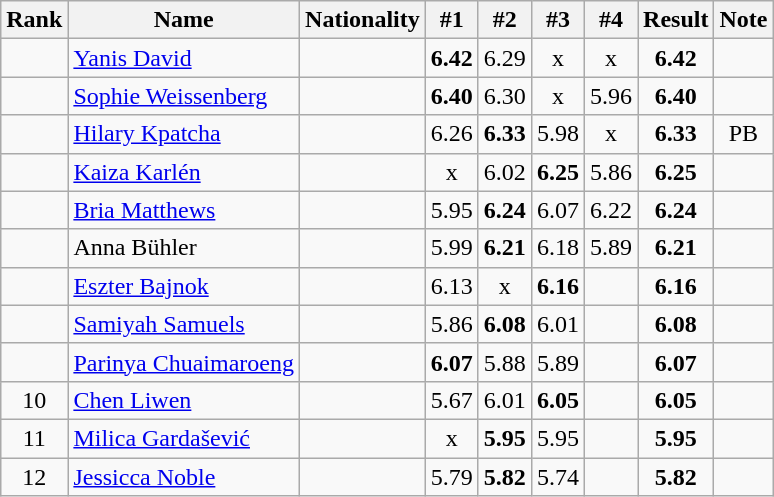<table class="wikitable sortable" style="text-align:center">
<tr>
<th>Rank</th>
<th>Name</th>
<th>Nationality</th>
<th>#1</th>
<th>#2</th>
<th>#3</th>
<th>#4</th>
<th>Result</th>
<th>Note</th>
</tr>
<tr>
<td></td>
<td align=left><a href='#'>Yanis David</a></td>
<td align=left></td>
<td><strong>6.42</strong></td>
<td>6.29</td>
<td>x</td>
<td>x</td>
<td><strong>6.42</strong></td>
<td></td>
</tr>
<tr>
<td></td>
<td align=left><a href='#'>Sophie Weissenberg</a></td>
<td align=left></td>
<td><strong>6.40</strong></td>
<td>6.30</td>
<td>x</td>
<td>5.96</td>
<td><strong>6.40</strong></td>
<td></td>
</tr>
<tr>
<td></td>
<td align=left><a href='#'>Hilary Kpatcha</a></td>
<td align=left></td>
<td>6.26</td>
<td><strong>6.33</strong></td>
<td>5.98</td>
<td>x</td>
<td><strong>6.33</strong></td>
<td>PB</td>
</tr>
<tr>
<td></td>
<td align=left><a href='#'>Kaiza Karlén</a></td>
<td align=left></td>
<td>x</td>
<td>6.02</td>
<td><strong>6.25</strong></td>
<td>5.86</td>
<td><strong>6.25</strong></td>
<td></td>
</tr>
<tr>
<td></td>
<td align=left><a href='#'>Bria Matthews</a></td>
<td align=left></td>
<td>5.95</td>
<td><strong>6.24</strong></td>
<td>6.07</td>
<td>6.22</td>
<td><strong>6.24</strong></td>
<td></td>
</tr>
<tr>
<td></td>
<td align=left>Anna Bühler</td>
<td align=left></td>
<td>5.99</td>
<td><strong>6.21</strong></td>
<td>6.18</td>
<td>5.89</td>
<td><strong>6.21</strong></td>
<td></td>
</tr>
<tr>
<td></td>
<td align=left><a href='#'>Eszter Bajnok</a></td>
<td align=left></td>
<td>6.13</td>
<td>x</td>
<td><strong>6.16</strong></td>
<td></td>
<td><strong>6.16</strong></td>
<td></td>
</tr>
<tr>
<td></td>
<td align=left><a href='#'>Samiyah Samuels</a></td>
<td align=left></td>
<td>5.86</td>
<td><strong>6.08</strong></td>
<td>6.01</td>
<td></td>
<td><strong>6.08</strong></td>
<td></td>
</tr>
<tr>
<td></td>
<td align=left><a href='#'>Parinya Chuaimaroeng</a></td>
<td align=left></td>
<td><strong>6.07</strong></td>
<td>5.88</td>
<td>5.89</td>
<td></td>
<td><strong>6.07</strong></td>
<td></td>
</tr>
<tr>
<td>10</td>
<td align=left><a href='#'>Chen Liwen</a></td>
<td align=left></td>
<td>5.67</td>
<td>6.01</td>
<td><strong>6.05</strong></td>
<td></td>
<td><strong>6.05</strong></td>
<td></td>
</tr>
<tr>
<td>11</td>
<td align=left><a href='#'>Milica Gardašević</a></td>
<td align=left></td>
<td>x</td>
<td><strong>5.95</strong></td>
<td>5.95</td>
<td></td>
<td><strong>5.95</strong></td>
<td></td>
</tr>
<tr>
<td>12</td>
<td align=left><a href='#'>Jessicca Noble</a></td>
<td align=left></td>
<td>5.79</td>
<td><strong>5.82</strong></td>
<td>5.74</td>
<td></td>
<td><strong>5.82</strong></td>
<td></td>
</tr>
</table>
